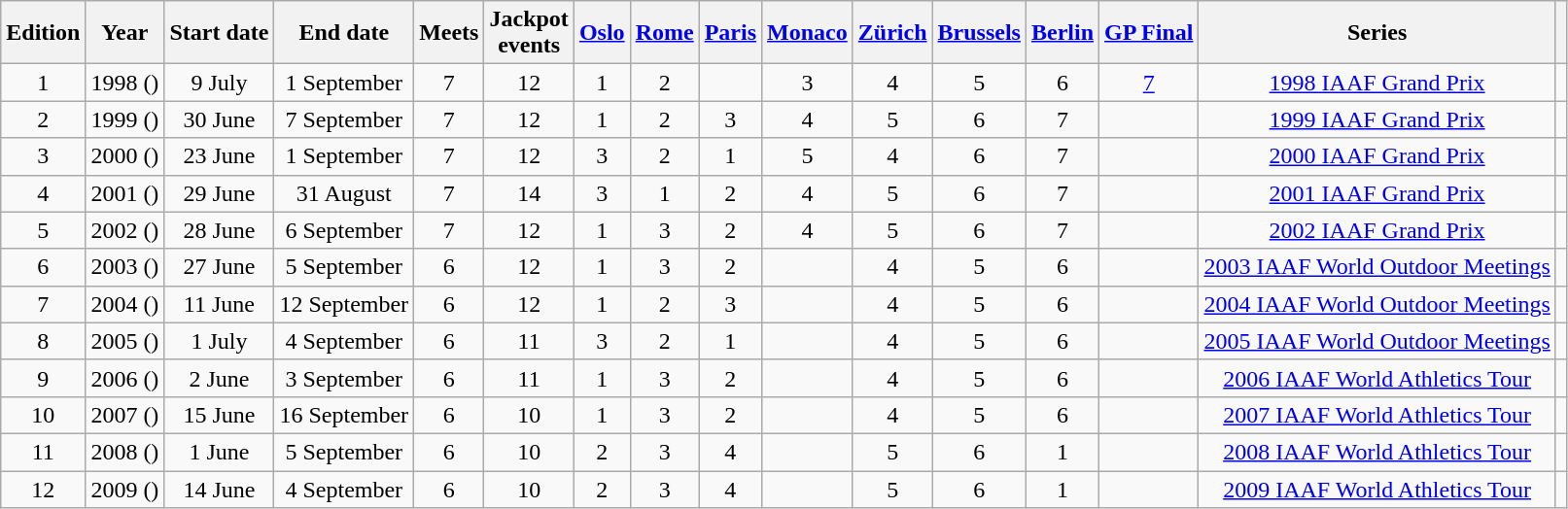<table class="wikitable" style="text-align:center">
<tr>
<th>Edition</th>
<th>Year</th>
<th>Start date</th>
<th>End date</th>
<th>Meets</th>
<th>Jackpot<br>events</th>
<th><a href='#'>Oslo</a></th>
<th><a href='#'>Rome</a></th>
<th><a href='#'>Paris</a></th>
<th><a href='#'>Monaco</a></th>
<th><a href='#'>Zürich</a></th>
<th><a href='#'>Brussels</a></th>
<th><a href='#'>Berlin</a></th>
<th><a href='#'>GP Final</a></th>
<th>Series</th>
<th></th>
</tr>
<tr>
<td>1</td>
<td>1998 ()</td>
<td>9 July</td>
<td>1 September</td>
<td>7</td>
<td>12</td>
<td>1</td>
<td>2</td>
<td></td>
<td>3</td>
<td>4</td>
<td>5</td>
<td>6</td>
<td><a href='#'>7</a></td>
<td><a href='#'>1998 IAAF Grand Prix</a></td>
<td></td>
</tr>
<tr>
<td>2</td>
<td>1999 ()</td>
<td>30 June</td>
<td>7 September</td>
<td>7</td>
<td>12</td>
<td>1</td>
<td>2</td>
<td>3</td>
<td>4</td>
<td>5</td>
<td>6</td>
<td>7</td>
<td></td>
<td><a href='#'>1999 IAAF Grand Prix</a></td>
<td></td>
</tr>
<tr>
<td>3</td>
<td>2000 ()</td>
<td>23 June</td>
<td>1 September</td>
<td>7</td>
<td>12</td>
<td>3</td>
<td>2</td>
<td>1</td>
<td>5</td>
<td>4</td>
<td>6</td>
<td>7</td>
<td></td>
<td><a href='#'>2000 IAAF Grand Prix</a></td>
<td></td>
</tr>
<tr>
<td>4</td>
<td>2001 ()</td>
<td>29 June</td>
<td>31 August</td>
<td>7</td>
<td>14</td>
<td>3</td>
<td>1</td>
<td>2</td>
<td>4</td>
<td>5</td>
<td>6</td>
<td>7</td>
<td></td>
<td><a href='#'>2001 IAAF Grand Prix</a></td>
<td></td>
</tr>
<tr>
<td>5</td>
<td>2002 ()</td>
<td>28 June</td>
<td>6 September</td>
<td>7</td>
<td>12</td>
<td>1</td>
<td>3</td>
<td>2</td>
<td>4</td>
<td>5</td>
<td>6</td>
<td>7</td>
<td></td>
<td><a href='#'>2002 IAAF Grand Prix</a></td>
<td></td>
</tr>
<tr>
<td>6</td>
<td>2003 ()</td>
<td>27 June</td>
<td>5 September</td>
<td>6</td>
<td>12</td>
<td>1</td>
<td>3</td>
<td>2</td>
<td></td>
<td>4</td>
<td>5</td>
<td>6</td>
<td></td>
<td><a href='#'>2003 IAAF World Outdoor Meetings</a></td>
<td></td>
</tr>
<tr>
<td>7</td>
<td>2004 ()</td>
<td>11 June</td>
<td>12 September</td>
<td>6</td>
<td>12</td>
<td>1</td>
<td>2</td>
<td>3</td>
<td></td>
<td>4</td>
<td>5</td>
<td>6</td>
<td></td>
<td><a href='#'>2004 IAAF World Outdoor Meetings</a></td>
<td></td>
</tr>
<tr>
<td>8</td>
<td>2005 ()</td>
<td>1 July</td>
<td>4 September</td>
<td>6</td>
<td>11</td>
<td>3</td>
<td>2</td>
<td>1</td>
<td></td>
<td>4</td>
<td>5</td>
<td>6</td>
<td></td>
<td><a href='#'>2005 IAAF World Outdoor Meetings</a></td>
<td></td>
</tr>
<tr>
<td>9</td>
<td>2006 ()</td>
<td>2 June</td>
<td>3 September</td>
<td>6</td>
<td>11</td>
<td>1</td>
<td>3</td>
<td>2</td>
<td></td>
<td>4</td>
<td>5</td>
<td>6</td>
<td></td>
<td><a href='#'>2006 IAAF World Athletics Tour</a></td>
<td></td>
</tr>
<tr>
<td>10</td>
<td>2007 ()</td>
<td>15 June</td>
<td>16 September</td>
<td>6</td>
<td>10</td>
<td>1</td>
<td>3</td>
<td>2</td>
<td></td>
<td>4</td>
<td>5</td>
<td>6</td>
<td></td>
<td><a href='#'>2007 IAAF World Athletics Tour</a></td>
<td></td>
</tr>
<tr>
<td>11</td>
<td>2008 ()</td>
<td>1 June</td>
<td>5 September</td>
<td>6</td>
<td>10</td>
<td>2</td>
<td>3</td>
<td>4</td>
<td></td>
<td>5</td>
<td>6</td>
<td>1</td>
<td></td>
<td><a href='#'>2008 IAAF World Athletics Tour</a></td>
<td></td>
</tr>
<tr>
<td>12</td>
<td>2009 ()</td>
<td>14 June</td>
<td>4 September</td>
<td>6</td>
<td>10</td>
<td>2</td>
<td>3</td>
<td>4</td>
<td></td>
<td>5</td>
<td>6</td>
<td>1</td>
<td></td>
<td><a href='#'>2009 IAAF World Athletics Tour</a></td>
<td></td>
</tr>
</table>
